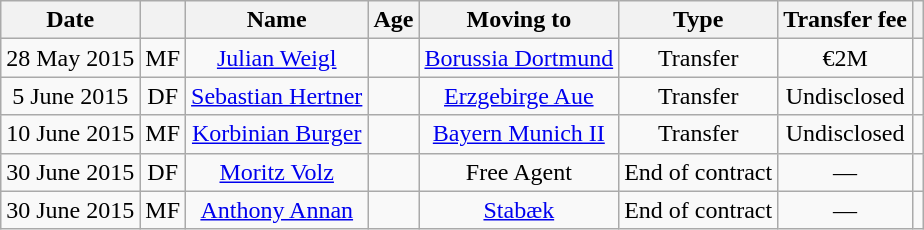<table class="wikitable" style="text-align: center">
<tr>
<th>Date</th>
<th></th>
<th>Name</th>
<th>Age</th>
<th>Moving to</th>
<th>Type</th>
<th>Transfer fee</th>
<th></th>
</tr>
<tr>
<td>28 May 2015</td>
<td>MF</td>
<td><a href='#'>Julian Weigl</a></td>
<td></td>
<td><a href='#'>Borussia Dortmund</a></td>
<td>Transfer</td>
<td>€2M</td>
<td></td>
</tr>
<tr>
<td>5 June 2015</td>
<td>DF</td>
<td><a href='#'>Sebastian Hertner</a></td>
<td></td>
<td><a href='#'>Erzgebirge Aue</a></td>
<td>Transfer</td>
<td>Undisclosed</td>
<td></td>
</tr>
<tr>
<td>10 June 2015</td>
<td>MF</td>
<td><a href='#'>Korbinian Burger</a></td>
<td></td>
<td><a href='#'>Bayern Munich II</a></td>
<td>Transfer</td>
<td>Undisclosed</td>
<td></td>
</tr>
<tr>
<td>30 June 2015</td>
<td>DF</td>
<td><a href='#'>Moritz Volz</a></td>
<td></td>
<td>Free Agent</td>
<td>End of contract</td>
<td>—</td>
<td></td>
</tr>
<tr>
<td>30 June 2015</td>
<td>MF</td>
<td><a href='#'>Anthony Annan</a></td>
<td></td>
<td><a href='#'>Stabæk</a></td>
<td>End of contract</td>
<td>—</td>
<td></td>
</tr>
</table>
